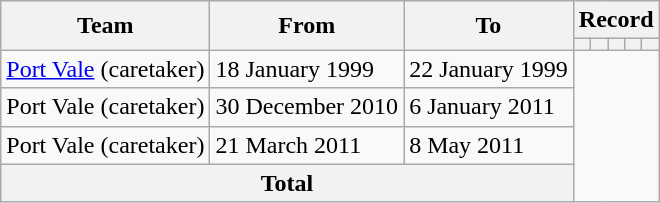<table class=wikitable style="text-align: center">
<tr>
<th rowspan=2>Team</th>
<th rowspan=2>From</th>
<th rowspan=2>To</th>
<th colspan=5>Record</th>
</tr>
<tr>
<th></th>
<th></th>
<th></th>
<th></th>
<th></th>
</tr>
<tr>
<td align=left><a href='#'>Port Vale</a> (caretaker)</td>
<td align=left>18 January 1999</td>
<td align=left>22 January 1999<br></td>
</tr>
<tr>
<td align=left>Port Vale (caretaker)</td>
<td align=left>30 December 2010</td>
<td align=left>6 January 2011<br></td>
</tr>
<tr>
<td align=left>Port Vale (caretaker)</td>
<td align=left>21 March 2011</td>
<td align=left>8 May 2011<br></td>
</tr>
<tr>
<th colspan=3>Total<br></th>
</tr>
</table>
